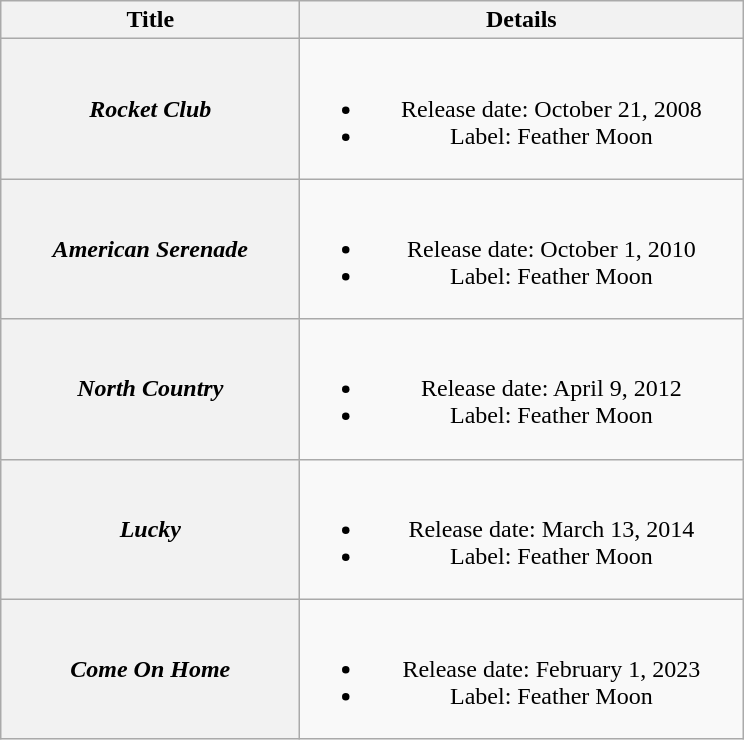<table class="wikitable plainrowheaders" style="text-align:center;">
<tr>
<th style="width:12em;">Title</th>
<th style="width:18em;">Details</th>
</tr>
<tr>
<th scope="row"><em>Rocket Club</em></th>
<td><br><ul><li>Release date: October 21, 2008</li><li>Label: Feather Moon</li></ul></td>
</tr>
<tr>
<th scope="row"><em>American Serenade</em></th>
<td><br><ul><li>Release date: October 1, 2010</li><li>Label: Feather Moon</li></ul></td>
</tr>
<tr>
<th scope="row"><em>North Country</em></th>
<td><br><ul><li>Release date: April 9, 2012</li><li>Label: Feather Moon</li></ul></td>
</tr>
<tr>
<th scope="row"><em>Lucky</em></th>
<td><br><ul><li>Release date: March 13, 2014</li><li>Label: Feather Moon</li></ul></td>
</tr>
<tr>
<th scope="row"><em>Come On Home</em></th>
<td><br><ul><li>Release date: February 1, 2023</li><li>Label: Feather Moon</li></ul></td>
</tr>
</table>
